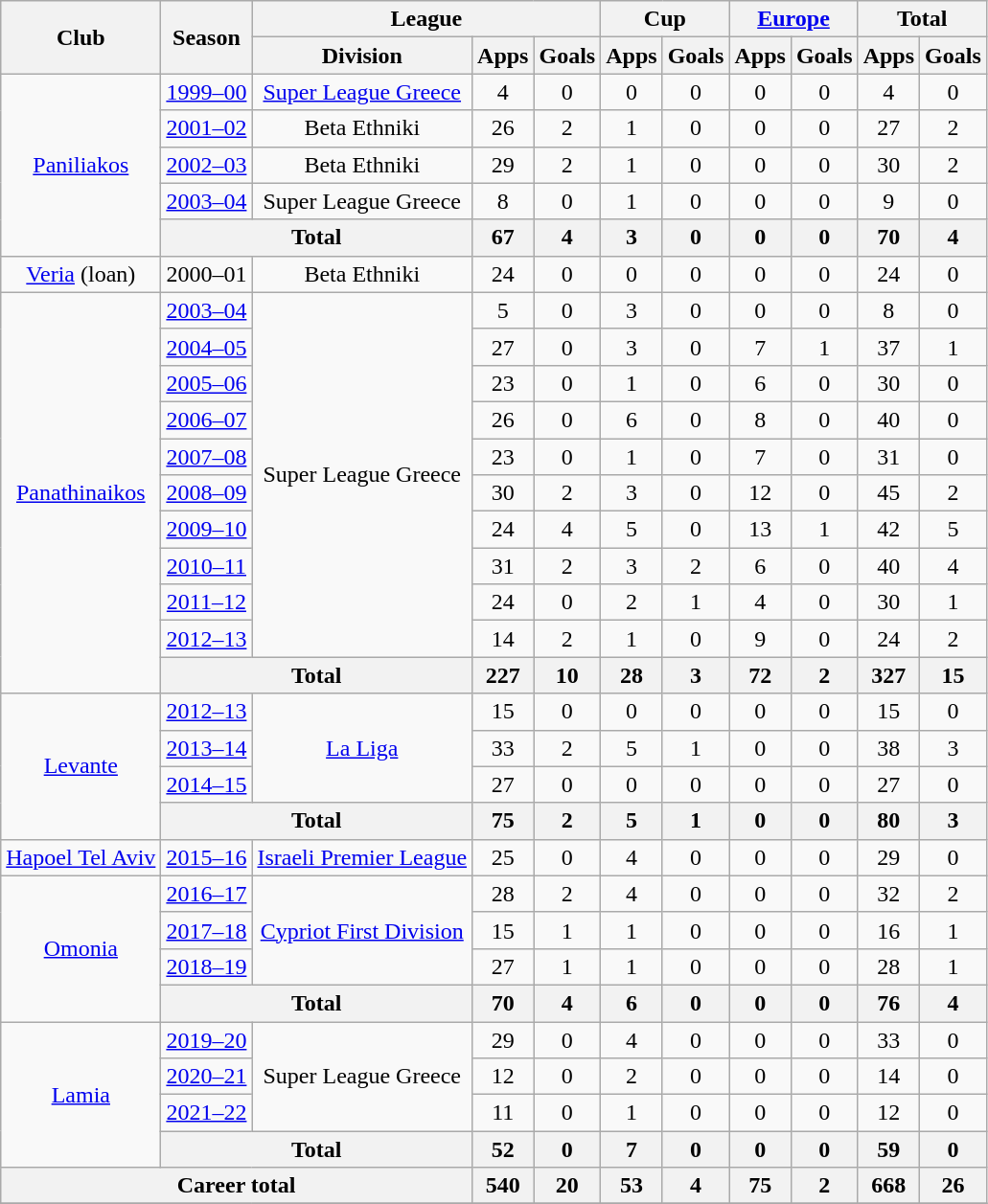<table class="wikitable" style="text-align:center">
<tr>
<th rowspan="2">Club</th>
<th rowspan="2">Season</th>
<th colspan="3">League</th>
<th colspan="2">Cup</th>
<th colspan="2"><a href='#'>Europe</a></th>
<th colspan="2">Total</th>
</tr>
<tr>
<th>Division</th>
<th>Apps</th>
<th>Goals</th>
<th>Apps</th>
<th>Goals</th>
<th>Apps</th>
<th>Goals</th>
<th>Apps</th>
<th>Goals</th>
</tr>
<tr>
<td rowspan="5"><a href='#'>Paniliakos</a></td>
<td><a href='#'>1999–00</a></td>
<td><a href='#'>Super League Greece</a></td>
<td>4</td>
<td>0</td>
<td>0</td>
<td>0</td>
<td>0</td>
<td>0</td>
<td>4</td>
<td>0</td>
</tr>
<tr>
<td><a href='#'>2001–02</a></td>
<td>Beta Ethniki</td>
<td>26</td>
<td>2</td>
<td>1</td>
<td>0</td>
<td>0</td>
<td>0</td>
<td>27</td>
<td>2</td>
</tr>
<tr>
<td><a href='#'>2002–03</a></td>
<td>Beta Ethniki</td>
<td>29</td>
<td>2</td>
<td>1</td>
<td>0</td>
<td>0</td>
<td>0</td>
<td>30</td>
<td>2</td>
</tr>
<tr>
<td><a href='#'>2003–04</a></td>
<td>Super League Greece</td>
<td>8</td>
<td>0</td>
<td>1</td>
<td>0</td>
<td>0</td>
<td>0</td>
<td>9</td>
<td>0</td>
</tr>
<tr>
<th colspan="2">Total</th>
<th>67</th>
<th>4</th>
<th>3</th>
<th>0</th>
<th>0</th>
<th>0</th>
<th>70</th>
<th>4</th>
</tr>
<tr>
<td><a href='#'>Veria</a> (loan)</td>
<td>2000–01</td>
<td>Beta Ethniki</td>
<td>24</td>
<td>0</td>
<td>0</td>
<td>0</td>
<td>0</td>
<td>0</td>
<td>24</td>
<td>0</td>
</tr>
<tr>
<td rowspan="11"><a href='#'>Panathinaikos</a></td>
<td><a href='#'>2003–04</a></td>
<td rowspan="10">Super League Greece</td>
<td>5</td>
<td>0</td>
<td>3</td>
<td>0</td>
<td>0</td>
<td>0</td>
<td>8</td>
<td>0</td>
</tr>
<tr>
<td><a href='#'>2004–05</a></td>
<td>27</td>
<td>0</td>
<td>3</td>
<td>0</td>
<td>7</td>
<td>1</td>
<td>37</td>
<td>1</td>
</tr>
<tr>
<td><a href='#'>2005–06</a></td>
<td>23</td>
<td>0</td>
<td>1</td>
<td>0</td>
<td>6</td>
<td>0</td>
<td>30</td>
<td>0</td>
</tr>
<tr>
<td><a href='#'>2006–07</a></td>
<td>26</td>
<td>0</td>
<td>6</td>
<td>0</td>
<td>8</td>
<td>0</td>
<td>40</td>
<td>0</td>
</tr>
<tr>
<td><a href='#'>2007–08</a></td>
<td>23</td>
<td>0</td>
<td>1</td>
<td>0</td>
<td>7</td>
<td>0</td>
<td>31</td>
<td>0</td>
</tr>
<tr>
<td><a href='#'>2008–09</a></td>
<td>30</td>
<td>2</td>
<td>3</td>
<td>0</td>
<td>12</td>
<td>0</td>
<td>45</td>
<td>2</td>
</tr>
<tr>
<td><a href='#'>2009–10</a></td>
<td>24</td>
<td>4</td>
<td>5</td>
<td>0</td>
<td>13</td>
<td>1</td>
<td>42</td>
<td>5</td>
</tr>
<tr>
<td><a href='#'>2010–11</a></td>
<td>31</td>
<td>2</td>
<td>3</td>
<td>2</td>
<td>6</td>
<td>0</td>
<td>40</td>
<td>4</td>
</tr>
<tr>
<td><a href='#'>2011–12</a></td>
<td>24</td>
<td>0</td>
<td>2</td>
<td>1</td>
<td>4</td>
<td>0</td>
<td>30</td>
<td>1</td>
</tr>
<tr>
<td><a href='#'>2012–13</a></td>
<td>14</td>
<td>2</td>
<td>1</td>
<td>0</td>
<td>9</td>
<td>0</td>
<td>24</td>
<td>2</td>
</tr>
<tr>
<th colspan="2">Total</th>
<th>227</th>
<th>10</th>
<th>28</th>
<th>3</th>
<th>72</th>
<th>2</th>
<th>327</th>
<th>15</th>
</tr>
<tr>
<td rowspan="4"><a href='#'>Levante</a></td>
<td><a href='#'>2012–13</a></td>
<td rowspan="3"><a href='#'>La Liga</a></td>
<td>15</td>
<td>0</td>
<td>0</td>
<td>0</td>
<td>0</td>
<td>0</td>
<td>15</td>
<td>0</td>
</tr>
<tr>
<td><a href='#'>2013–14</a></td>
<td>33</td>
<td>2</td>
<td>5</td>
<td>1</td>
<td>0</td>
<td>0</td>
<td>38</td>
<td>3</td>
</tr>
<tr>
<td><a href='#'>2014–15</a></td>
<td>27</td>
<td>0</td>
<td>0</td>
<td>0</td>
<td>0</td>
<td>0</td>
<td>27</td>
<td>0</td>
</tr>
<tr>
<th colspan="2">Total</th>
<th>75</th>
<th>2</th>
<th>5</th>
<th>1</th>
<th>0</th>
<th>0</th>
<th>80</th>
<th>3</th>
</tr>
<tr>
<td><a href='#'>Hapoel Tel Aviv</a></td>
<td><a href='#'>2015–16</a></td>
<td><a href='#'>Israeli Premier League</a></td>
<td>25</td>
<td>0</td>
<td>4</td>
<td>0</td>
<td>0</td>
<td>0</td>
<td>29</td>
<td>0</td>
</tr>
<tr>
<td rowspan="4"><a href='#'>Omonia</a></td>
<td><a href='#'>2016–17</a></td>
<td rowspan="3"><a href='#'>Cypriot First Division</a></td>
<td>28</td>
<td>2</td>
<td>4</td>
<td>0</td>
<td>0</td>
<td>0</td>
<td>32</td>
<td>2</td>
</tr>
<tr>
<td><a href='#'>2017–18</a></td>
<td>15</td>
<td>1</td>
<td>1</td>
<td>0</td>
<td>0</td>
<td>0</td>
<td>16</td>
<td>1</td>
</tr>
<tr>
<td><a href='#'>2018–19</a></td>
<td>27</td>
<td>1</td>
<td>1</td>
<td>0</td>
<td>0</td>
<td>0</td>
<td>28</td>
<td>1</td>
</tr>
<tr>
<th colspan="2">Total</th>
<th>70</th>
<th>4</th>
<th>6</th>
<th>0</th>
<th>0</th>
<th>0</th>
<th>76</th>
<th>4</th>
</tr>
<tr>
<td rowspan="4"><a href='#'>Lamia</a></td>
<td><a href='#'>2019–20</a></td>
<td rowspan="3">Super League Greece</td>
<td>29</td>
<td>0</td>
<td>4</td>
<td>0</td>
<td>0</td>
<td>0</td>
<td>33</td>
<td>0</td>
</tr>
<tr>
<td><a href='#'>2020–21</a></td>
<td>12</td>
<td>0</td>
<td>2</td>
<td>0</td>
<td>0</td>
<td>0</td>
<td>14</td>
<td>0</td>
</tr>
<tr>
<td><a href='#'>2021–22</a></td>
<td>11</td>
<td>0</td>
<td>1</td>
<td>0</td>
<td>0</td>
<td>0</td>
<td>12</td>
<td>0</td>
</tr>
<tr>
<th colspan="2">Total</th>
<th>52</th>
<th>0</th>
<th>7</th>
<th>0</th>
<th>0</th>
<th>0</th>
<th>59</th>
<th>0</th>
</tr>
<tr>
<th colspan="3">Career total</th>
<th>540</th>
<th>20</th>
<th>53</th>
<th>4</th>
<th>75</th>
<th>2</th>
<th>668</th>
<th>26</th>
</tr>
<tr>
</tr>
</table>
